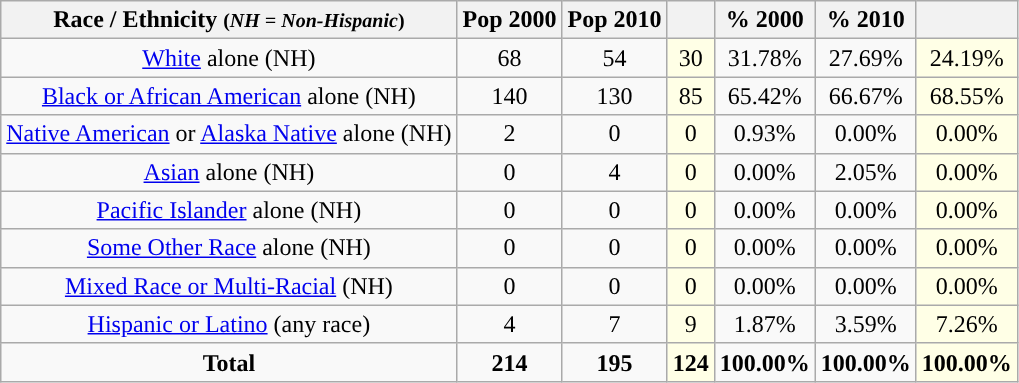<table class="wikitable" style="text-align:center;">
<tr>
<th>Race / Ethnicity <small>(<em>NH = Non-Hispanic</em>)</small></th>
<th>Pop 2000</th>
<th>Pop 2010</th>
<th></th>
<th>% 2000</th>
<th>% 2010</th>
<th></th>
</tr>
<tr>
<td><a href='#'>White</a> alone (NH)</td>
<td>68</td>
<td>54</td>
<td style='background: #ffffe6;'>30</td>
<td>31.78%</td>
<td>27.69%</td>
<td style='background: #ffffe6;'>24.19%</td>
</tr>
<tr>
<td><a href='#'>Black or African American</a> alone (NH)</td>
<td>140</td>
<td>130</td>
<td style='background: #ffffe6;'>85</td>
<td>65.42%</td>
<td>66.67%</td>
<td style='background: #ffffe6;'>68.55%</td>
</tr>
<tr>
<td><a href='#'>Native American</a> or <a href='#'>Alaska Native</a> alone (NH)</td>
<td>2</td>
<td>0</td>
<td style='background: #ffffe6;'>0</td>
<td>0.93%</td>
<td>0.00%</td>
<td style='background: #ffffe6;'>0.00%</td>
</tr>
<tr>
<td><a href='#'>Asian</a> alone (NH)</td>
<td>0</td>
<td>4</td>
<td style='background: #ffffe6;'>0</td>
<td>0.00%</td>
<td>2.05%</td>
<td style='background: #ffffe6;'>0.00%</td>
</tr>
<tr>
<td><a href='#'>Pacific Islander</a> alone (NH)</td>
<td>0</td>
<td>0</td>
<td style='background: #ffffe6;'>0</td>
<td>0.00%</td>
<td>0.00%</td>
<td style='background: #ffffe6;'>0.00%</td>
</tr>
<tr>
<td><a href='#'>Some Other Race</a> alone (NH)</td>
<td>0</td>
<td>0</td>
<td style='background: #ffffe6;'>0</td>
<td>0.00%</td>
<td>0.00%</td>
<td style='background: #ffffe6;'>0.00%</td>
</tr>
<tr>
<td><a href='#'>Mixed Race or Multi-Racial</a> (NH)</td>
<td>0</td>
<td>0</td>
<td style='background: #ffffe6;'>0</td>
<td>0.00%</td>
<td>0.00%</td>
<td style='background: #ffffe6;'>0.00%</td>
</tr>
<tr>
<td><a href='#'>Hispanic or Latino</a> (any race)</td>
<td>4</td>
<td>7</td>
<td style='background: #ffffe6;'>9</td>
<td>1.87%</td>
<td>3.59%</td>
<td style='background: #ffffe6;'>7.26%</td>
</tr>
<tr>
<td><strong>Total</strong></td>
<td><strong>214</strong></td>
<td><strong>195</strong></td>
<td style='background: #ffffe6;'><strong>124</strong></td>
<td><strong>100.00%</strong></td>
<td><strong>100.00%</strong></td>
<td style='background: #ffffe6;'><strong>100.00%</strong></td>
</tr>
</table>
